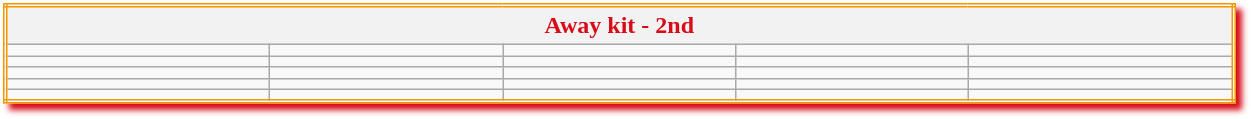<table class="wikitable mw-collapsible mw-collapsed" style="width:65%; border:double #F39700; box-shadow: 4px 4px 4px #D70C18;">
<tr style="color:#D70C18; font-weight:bold;">
<th colspan="5">Away kit - 2nd</th>
</tr>
<tr>
<td></td>
<td></td>
<td></td>
<td></td>
<td></td>
</tr>
<tr>
<td></td>
<td></td>
<td></td>
<td></td>
<td></td>
</tr>
<tr>
<td></td>
<td></td>
<td></td>
<td></td>
<td></td>
</tr>
<tr>
<td></td>
<td></td>
<td></td>
<td></td>
<td></td>
</tr>
<tr>
<td></td>
<td></td>
<td></td>
<td></td>
<td></td>
</tr>
</table>
